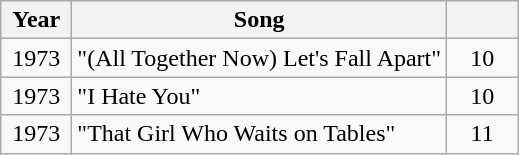<table class="wikitable">
<tr>
<th align="center" valign="top" width="40">Year</th>
<th align="left" valign="top">Song</th>
<th align="center" valign="top" width="40"></th>
</tr>
<tr>
<td align="center" valign="top">1973</td>
<td align="left" valign="top">"(All Together Now) Let's Fall Apart"</td>
<td align="center" valign="top">10</td>
</tr>
<tr>
<td align="center" valign="top">1973</td>
<td align="left" valign="top">"I Hate You"</td>
<td align="center" valign="top">10</td>
</tr>
<tr>
<td align="center" valign="top">1973</td>
<td align="left" valign="top">"That Girl Who Waits on Tables"</td>
<td align="center" valign="top">11</td>
</tr>
</table>
